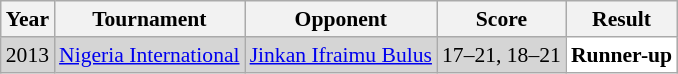<table class="sortable wikitable" style="font-size: 90%;">
<tr>
<th>Year</th>
<th>Tournament</th>
<th>Opponent</th>
<th>Score</th>
<th>Result</th>
</tr>
<tr style="background:#D5D5D5">
<td align="center">2013</td>
<td align="left"><a href='#'>Nigeria International</a></td>
<td align="left"> <a href='#'>Jinkan Ifraimu Bulus</a></td>
<td align="left">17–21, 18–21</td>
<td style="text-align:left; background:white"> <strong>Runner-up</strong></td>
</tr>
</table>
